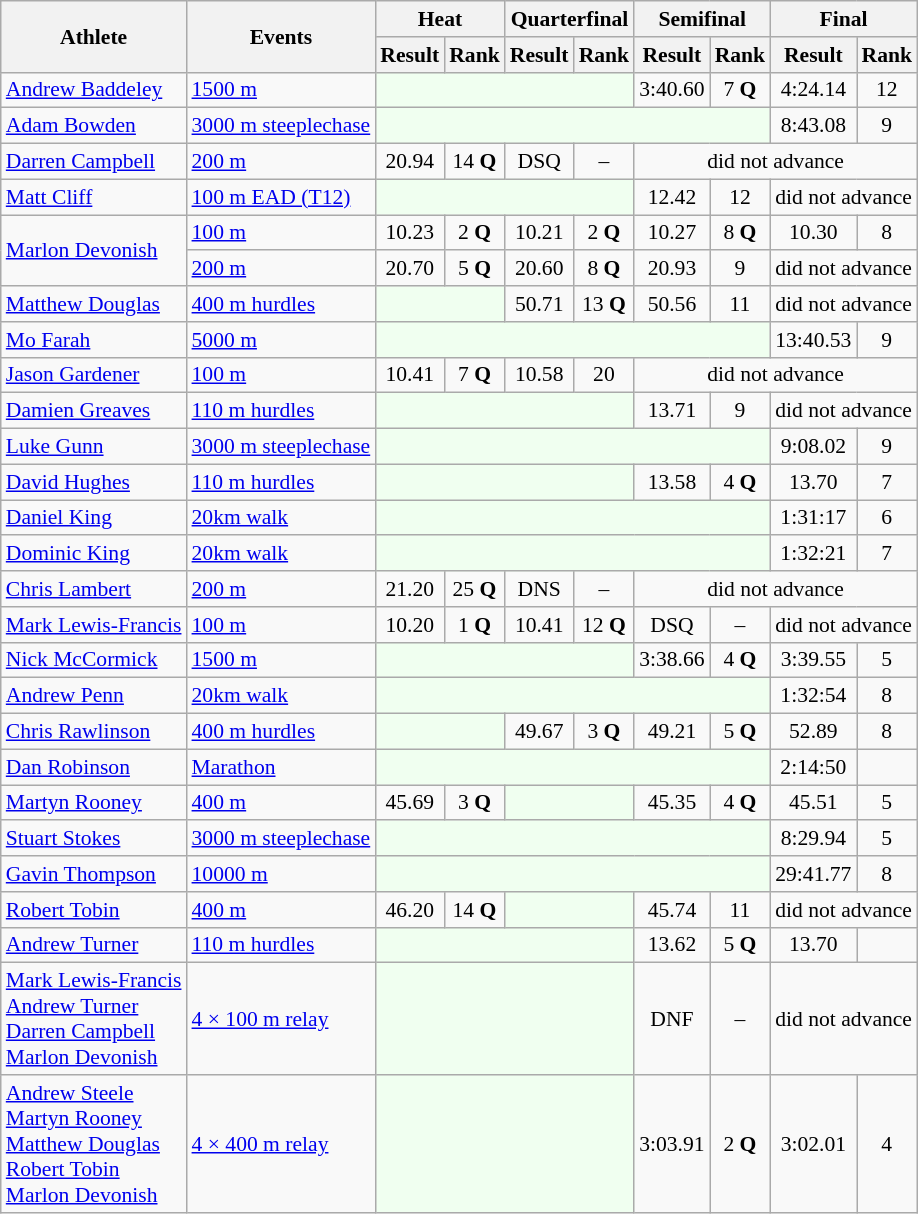<table class=wikitable style="font-size:90%">
<tr>
<th rowspan="2">Athlete</th>
<th rowspan="2">Events</th>
<th colspan="2">Heat</th>
<th colspan="2">Quarterfinal</th>
<th colspan="2">Semifinal</th>
<th colspan="2">Final</th>
</tr>
<tr>
<th>Result</th>
<th>Rank</th>
<th>Result</th>
<th>Rank</th>
<th>Result</th>
<th>Rank</th>
<th>Result</th>
<th>Rank</th>
</tr>
<tr>
<td><a href='#'>Andrew Baddeley</a></td>
<td><a href='#'>1500 m</a></td>
<td align="center" colspan="4" bgcolor="honeydew"></td>
<td align="center">3:40.60</td>
<td align="center">7 <strong>Q</strong></td>
<td align="center">4:24.14</td>
<td align="center">12</td>
</tr>
<tr>
<td><a href='#'>Adam Bowden</a></td>
<td><a href='#'>3000 m steeplechase</a></td>
<td align="center" colspan="6" bgcolor="honeydew"></td>
<td align="center">8:43.08</td>
<td align="center">9</td>
</tr>
<tr>
<td><a href='#'>Darren Campbell</a></td>
<td><a href='#'>200 m</a></td>
<td align="center">20.94</td>
<td align="center">14 <strong>Q</strong></td>
<td align="center">DSQ</td>
<td align="center">–</td>
<td align="center" colspan="4">did not advance</td>
</tr>
<tr>
<td><a href='#'>Matt Cliff</a></td>
<td><a href='#'>100 m EAD (T12)</a></td>
<td align="center" colspan="4" bgcolor="honeydew"></td>
<td align="center">12.42</td>
<td align="center">12</td>
<td align="center" colspan="2">did not advance</td>
</tr>
<tr>
<td rowspan="2"><a href='#'>Marlon Devonish</a></td>
<td><a href='#'>100 m</a></td>
<td align="center">10.23</td>
<td align="center">2 <strong>Q</strong></td>
<td align="center">10.21</td>
<td align="center">2 <strong>Q</strong></td>
<td align="center">10.27</td>
<td align="center">8 <strong>Q</strong></td>
<td align="center">10.30</td>
<td align="center">8</td>
</tr>
<tr>
<td><a href='#'>200 m</a></td>
<td align="center">20.70</td>
<td align="center">5 <strong>Q</strong></td>
<td align="center">20.60</td>
<td align="center">8 <strong>Q</strong></td>
<td align="center">20.93</td>
<td align="center">9</td>
<td align="center" colspan="2">did not advance</td>
</tr>
<tr>
<td><a href='#'>Matthew Douglas</a></td>
<td><a href='#'>400 m hurdles</a></td>
<td align="center" colspan="2" bgcolor="honeydew"></td>
<td align="center">50.71</td>
<td align="center">13 <strong>Q</strong></td>
<td align="center">50.56</td>
<td align="center">11</td>
<td align="center" colspan="2">did not advance</td>
</tr>
<tr>
<td><a href='#'>Mo Farah</a></td>
<td><a href='#'>5000 m</a></td>
<td align="center" colspan="6" bgcolor="honeydew"></td>
<td align="center">13:40.53</td>
<td align="center">9</td>
</tr>
<tr>
<td><a href='#'>Jason Gardener</a></td>
<td><a href='#'>100 m</a></td>
<td align="center">10.41</td>
<td align="center">7 <strong>Q</strong></td>
<td align="center">10.58</td>
<td align="center">20</td>
<td align="center" colspan=4>did not advance</td>
</tr>
<tr>
<td><a href='#'>Damien Greaves</a></td>
<td><a href='#'>110 m hurdles</a></td>
<td align="center" colspan="4" bgcolor="honeydew"></td>
<td align="center">13.71</td>
<td align="center">9</td>
<td align="center" colspan="2">did not advance</td>
</tr>
<tr>
<td><a href='#'>Luke Gunn</a></td>
<td><a href='#'>3000 m steeplechase</a></td>
<td align="center" colspan="6" bgcolor="honeydew"></td>
<td align="center">9:08.02</td>
<td align="center">9</td>
</tr>
<tr>
<td><a href='#'>David Hughes</a></td>
<td><a href='#'>110 m hurdles</a></td>
<td align="center" colspan="4" bgcolor="honeydew"></td>
<td align="center">13.58</td>
<td align="center">4 <strong>Q</strong></td>
<td align="center">13.70</td>
<td align="center">7</td>
</tr>
<tr>
<td><a href='#'>Daniel King</a></td>
<td><a href='#'>20km walk</a></td>
<td align="center" colspan="6" bgcolor="honeydew"></td>
<td align="center">1:31:17</td>
<td align="center">6</td>
</tr>
<tr>
<td><a href='#'>Dominic King</a></td>
<td><a href='#'>20km walk</a></td>
<td align="center" colspan="6" bgcolor="honeydew"></td>
<td align="center">1:32:21</td>
<td align="center">7</td>
</tr>
<tr>
<td><a href='#'>Chris Lambert</a></td>
<td><a href='#'>200 m</a></td>
<td align="center">21.20</td>
<td align="center">25 <strong>Q</strong></td>
<td align="center">DNS</td>
<td align="center">–</td>
<td align="center" colspan="4">did not advance</td>
</tr>
<tr>
<td><a href='#'>Mark Lewis-Francis</a></td>
<td><a href='#'>100 m</a></td>
<td align="center">10.20</td>
<td align="center">1 <strong>Q</strong></td>
<td align="center">10.41</td>
<td align="center">12 <strong>Q</strong></td>
<td align="center">DSQ</td>
<td align="center">–</td>
<td align="center" colspan=2>did not advance</td>
</tr>
<tr>
<td><a href='#'>Nick McCormick</a></td>
<td><a href='#'>1500 m</a></td>
<td align="center" colspan="4" bgcolor="honeydew"></td>
<td align="center">3:38.66</td>
<td align="center">4 <strong>Q</strong></td>
<td align="center">3:39.55</td>
<td align="center">5</td>
</tr>
<tr>
<td><a href='#'>Andrew Penn</a></td>
<td><a href='#'>20km walk</a></td>
<td align="center" colspan="6" bgcolor="honeydew"></td>
<td align="center">1:32:54</td>
<td align="center">8</td>
</tr>
<tr>
<td><a href='#'>Chris Rawlinson</a></td>
<td><a href='#'>400 m hurdles</a></td>
<td align="center" colspan="2" bgcolor="honeydew"></td>
<td align="center">49.67</td>
<td align="center">3 <strong>Q</strong></td>
<td align="center">49.21</td>
<td align="center">5 <strong>Q</strong></td>
<td align="center">52.89</td>
<td align="center">8</td>
</tr>
<tr>
<td><a href='#'>Dan Robinson</a></td>
<td><a href='#'>Marathon</a></td>
<td align="center" colspan="6" bgcolor="honeydew"></td>
<td align="center">2:14:50</td>
<td align="center"></td>
</tr>
<tr>
<td><a href='#'>Martyn Rooney</a></td>
<td><a href='#'>400 m</a></td>
<td align="center">45.69</td>
<td align="center">3 <strong>Q</strong></td>
<td align="center" colspan="2" bgcolor="honeydew"></td>
<td align="center">45.35</td>
<td align="center">4 <strong>Q</strong></td>
<td align="center">45.51</td>
<td align="center">5</td>
</tr>
<tr>
<td><a href='#'>Stuart Stokes</a></td>
<td><a href='#'>3000 m steeplechase</a></td>
<td align="center" colspan="6" bgcolor="honeydew"></td>
<td align="center">8:29.94</td>
<td align="center">5</td>
</tr>
<tr>
<td><a href='#'>Gavin Thompson</a></td>
<td><a href='#'>10000 m</a></td>
<td align="center" colspan="6" bgcolor="honeydew"></td>
<td align="center">29:41.77</td>
<td align="center">8</td>
</tr>
<tr>
<td><a href='#'>Robert Tobin</a></td>
<td><a href='#'>400 m</a></td>
<td align="center">46.20</td>
<td align="center">14 <strong>Q</strong></td>
<td align="center" colspan="2" bgcolor="honeydew"></td>
<td align="center">45.74</td>
<td align="center">11</td>
<td align="center" colspan="2">did not advance</td>
</tr>
<tr>
<td><a href='#'>Andrew Turner</a></td>
<td><a href='#'>110 m hurdles</a></td>
<td align="center" colspan="4" bgcolor="honeydew"></td>
<td align="center">13.62</td>
<td align="center">5 <strong>Q</strong></td>
<td align="center">13.70</td>
<td align="center"></td>
</tr>
<tr>
<td><a href='#'>Mark Lewis-Francis</a><br><a href='#'>Andrew Turner</a><br><a href='#'>Darren Campbell</a><br><a href='#'>Marlon Devonish</a></td>
<td><a href='#'>4 × 100 m relay</a></td>
<td align="center" colspan="4" bgcolor="honeydew"></td>
<td align="center">DNF</td>
<td align="center">–</td>
<td align="center" colspan="2">did not advance</td>
</tr>
<tr>
<td><a href='#'>Andrew Steele</a><br><a href='#'>Martyn Rooney</a><br><a href='#'>Matthew Douglas</a><br><a href='#'>Robert Tobin</a><br><a href='#'>Marlon Devonish</a></td>
<td><a href='#'>4 × 400 m relay</a></td>
<td align="center" colspan="4" bgcolor="honeydew"></td>
<td align="center">3:03.91</td>
<td align="center">2 <strong>Q</strong></td>
<td align="center">3:02.01</td>
<td align="center">4</td>
</tr>
</table>
